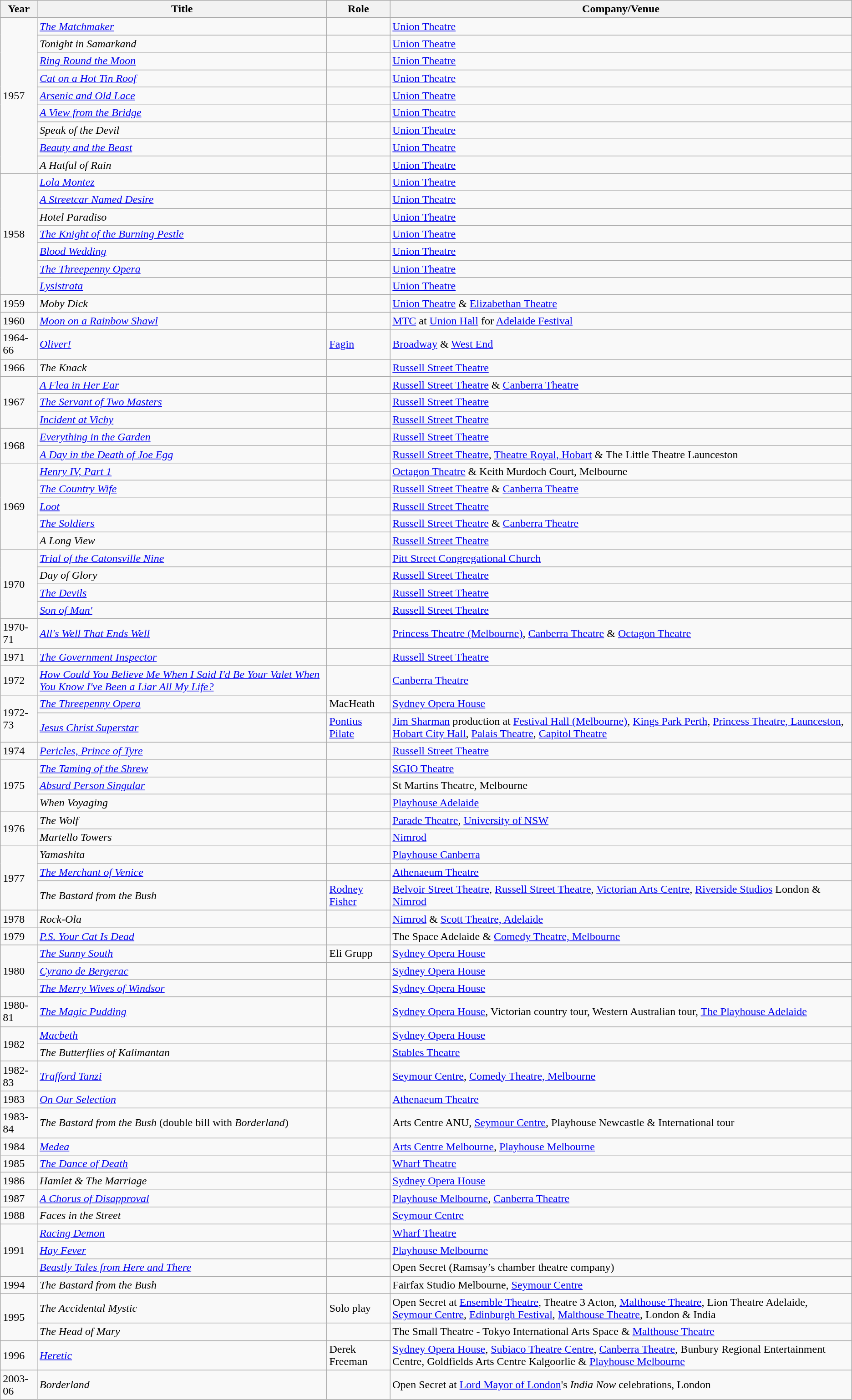<table class="wikitable sortable">
<tr>
<th>Year</th>
<th>Title</th>
<th>Role</th>
<th class="unsortable">Company/Venue</th>
</tr>
<tr>
<td rowspan=9>1957</td>
<td><em><a href='#'>The Matchmaker</a></em></td>
<td></td>
<td><a href='#'>Union Theatre</a></td>
</tr>
<tr>
<td><em>Tonight in Samarkand</em></td>
<td></td>
<td><a href='#'>Union Theatre</a></td>
</tr>
<tr>
<td><em><a href='#'>Ring Round the Moon</a></em></td>
<td></td>
<td><a href='#'>Union Theatre</a></td>
</tr>
<tr>
<td><em><a href='#'>Cat on a Hot Tin Roof</a></em></td>
<td></td>
<td><a href='#'>Union Theatre</a></td>
</tr>
<tr>
<td><em><a href='#'>Arsenic and Old Lace</a></em></td>
<td></td>
<td><a href='#'>Union Theatre</a></td>
</tr>
<tr>
<td><em><a href='#'>A View from the Bridge</a></em></td>
<td></td>
<td><a href='#'>Union Theatre</a></td>
</tr>
<tr>
<td><em>Speak of the Devil</em></td>
<td></td>
<td><a href='#'>Union Theatre</a></td>
</tr>
<tr>
<td><em><a href='#'>Beauty and the Beast</a></em></td>
<td></td>
<td><a href='#'>Union Theatre</a></td>
</tr>
<tr>
<td><em>A Hatful of Rain</em></td>
<td></td>
<td><a href='#'>Union Theatre</a></td>
</tr>
<tr>
<td rowspan=7>1958</td>
<td><em><a href='#'>Lola Montez</a></em></td>
<td></td>
<td><a href='#'>Union Theatre</a></td>
</tr>
<tr>
<td><em><a href='#'>A Streetcar Named Desire</a></em></td>
<td></td>
<td><a href='#'>Union Theatre</a></td>
</tr>
<tr>
<td><em>Hotel Paradiso</em></td>
<td></td>
<td><a href='#'>Union Theatre</a></td>
</tr>
<tr>
<td><em><a href='#'>The Knight of the Burning Pestle</a></em></td>
<td></td>
<td><a href='#'>Union Theatre</a></td>
</tr>
<tr>
<td><em><a href='#'>Blood Wedding</a></em></td>
<td></td>
<td><a href='#'>Union Theatre</a></td>
</tr>
<tr>
<td><em><a href='#'>The Threepenny Opera</a></em></td>
<td></td>
<td><a href='#'>Union Theatre</a></td>
</tr>
<tr>
<td><em><a href='#'>Lysistrata</a></em></td>
<td></td>
<td><a href='#'>Union Theatre</a></td>
</tr>
<tr>
<td>1959</td>
<td><em>Moby Dick</em></td>
<td></td>
<td><a href='#'>Union Theatre</a> & <a href='#'>Elizabethan Theatre</a></td>
</tr>
<tr>
<td>1960</td>
<td><em><a href='#'>Moon on a Rainbow Shawl</a></em></td>
<td></td>
<td><a href='#'>MTC</a> at <a href='#'>Union Hall</a> for <a href='#'>Adelaide Festival</a></td>
</tr>
<tr>
<td>1964-66</td>
<td><em><a href='#'>Oliver!</a></em></td>
<td><a href='#'>Fagin</a></td>
<td><a href='#'>Broadway</a> & <a href='#'>West End</a></td>
</tr>
<tr>
<td>1966</td>
<td><em>The Knack</em></td>
<td></td>
<td><a href='#'>Russell Street Theatre</a></td>
</tr>
<tr>
<td rowspan=3>1967</td>
<td><em><a href='#'>A Flea in Her Ear</a></em></td>
<td></td>
<td><a href='#'>Russell Street Theatre</a> & <a href='#'>Canberra Theatre</a></td>
</tr>
<tr>
<td><em><a href='#'>The Servant of Two Masters</a></em></td>
<td></td>
<td><a href='#'>Russell Street Theatre</a></td>
</tr>
<tr>
<td><em><a href='#'>Incident at Vichy</a></em></td>
<td></td>
<td><a href='#'>Russell Street Theatre</a></td>
</tr>
<tr>
<td rowspan=2>1968</td>
<td><em><a href='#'>Everything in the Garden</a></em></td>
<td></td>
<td><a href='#'>Russell Street Theatre</a></td>
</tr>
<tr>
<td><em><a href='#'>A Day in the Death of Joe Egg</a></em></td>
<td></td>
<td><a href='#'>Russell Street Theatre</a>, <a href='#'>Theatre Royal, Hobart</a> & The Little Theatre Launceston</td>
</tr>
<tr>
<td rowspan=5>1969</td>
<td><em><a href='#'>Henry IV, Part 1</a></em></td>
<td></td>
<td><a href='#'>Octagon Theatre</a> & Keith Murdoch Court, Melbourne</td>
</tr>
<tr>
<td><em><a href='#'>The Country Wife</a></em></td>
<td></td>
<td><a href='#'>Russell Street Theatre</a> & <a href='#'>Canberra Theatre</a></td>
</tr>
<tr>
<td><em><a href='#'>Loot</a></em></td>
<td></td>
<td><a href='#'>Russell Street Theatre</a></td>
</tr>
<tr>
<td><em><a href='#'>The Soldiers</a></em></td>
<td></td>
<td><a href='#'>Russell Street Theatre</a> & <a href='#'>Canberra Theatre</a></td>
</tr>
<tr>
<td><em>A Long View</em></td>
<td></td>
<td><a href='#'>Russell Street Theatre</a></td>
</tr>
<tr>
<td rowspan=4>1970</td>
<td><em><a href='#'>Trial of the Catonsville Nine</a></em></td>
<td></td>
<td><a href='#'>Pitt Street Congregational Church</a></td>
</tr>
<tr>
<td><em>Day of Glory</em></td>
<td></td>
<td><a href='#'>Russell Street Theatre</a></td>
</tr>
<tr>
<td><em><a href='#'>The Devils</a></em></td>
<td></td>
<td><a href='#'>Russell Street Theatre</a></td>
</tr>
<tr>
<td><em><a href='#'>Son of Man'</a></em></td>
<td></td>
<td><a href='#'>Russell Street Theatre</a></td>
</tr>
<tr>
<td>1970-71</td>
<td><em><a href='#'>All's Well That Ends Well</a></em></td>
<td></td>
<td><a href='#'>Princess Theatre (Melbourne)</a>, <a href='#'>Canberra Theatre</a> & <a href='#'>Octagon Theatre</a></td>
</tr>
<tr>
<td>1971</td>
<td><em><a href='#'>The Government Inspector</a></em></td>
<td></td>
<td><a href='#'>Russell Street Theatre</a></td>
</tr>
<tr>
<td>1972</td>
<td><em><a href='#'>How Could You Believe Me When I Said I'd Be Your Valet When You Know I've Been a Liar All My Life?</a></em></td>
<td></td>
<td><a href='#'>Canberra Theatre</a></td>
</tr>
<tr>
<td rowspan=2>1972-73</td>
<td><em><a href='#'>The Threepenny Opera</a></em></td>
<td>MacHeath</td>
<td><a href='#'>Sydney Opera House</a></td>
</tr>
<tr>
<td><em><a href='#'>Jesus Christ Superstar</a></em></td>
<td><a href='#'>Pontius Pilate</a></td>
<td><a href='#'>Jim Sharman</a> production at <a href='#'>Festival Hall (Melbourne)</a>, <a href='#'>Kings Park Perth</a>, <a href='#'>Princess Theatre, Launceston</a>, <a href='#'>Hobart City Hall</a>, <a href='#'>Palais Theatre</a>, <a href='#'>Capitol Theatre</a></td>
</tr>
<tr>
<td>1974</td>
<td><em><a href='#'>Pericles, Prince of Tyre</a></em></td>
<td></td>
<td><a href='#'>Russell Street Theatre</a></td>
</tr>
<tr>
<td rowspan=3>1975</td>
<td><em><a href='#'>The Taming of the Shrew</a></em></td>
<td></td>
<td><a href='#'>SGIO Theatre</a></td>
</tr>
<tr>
<td><em><a href='#'>Absurd Person Singular</a></em></td>
<td></td>
<td>St Martins Theatre, Melbourne</td>
</tr>
<tr>
<td><em>When Voyaging</em></td>
<td></td>
<td><a href='#'>Playhouse Adelaide</a></td>
</tr>
<tr>
<td rowspan=2>1976</td>
<td><em>The Wolf</em></td>
<td></td>
<td><a href='#'>Parade Theatre</a>, <a href='#'>University of NSW</a></td>
</tr>
<tr>
<td><em>Martello Towers</em></td>
<td></td>
<td><a href='#'>Nimrod</a></td>
</tr>
<tr>
<td rowspan=3>1977</td>
<td><em>Yamashita</em></td>
<td></td>
<td><a href='#'>Playhouse Canberra</a></td>
</tr>
<tr>
<td><em><a href='#'>The Merchant of Venice</a></em></td>
<td></td>
<td><a href='#'>Athenaeum Theatre</a></td>
</tr>
<tr>
<td><em>The Bastard from the Bush</em></td>
<td><a href='#'>Rodney Fisher</a></td>
<td><a href='#'>Belvoir Street Theatre</a>, <a href='#'>Russell Street Theatre</a>, <a href='#'>Victorian Arts Centre</a>,  <a href='#'>Riverside Studios</a> London & <a href='#'>Nimrod</a></td>
</tr>
<tr>
<td>1978</td>
<td><em>Rock-Ola</em></td>
<td></td>
<td><a href='#'>Nimrod</a> & <a href='#'>Scott Theatre, Adelaide</a></td>
</tr>
<tr>
<td>1979</td>
<td><em><a href='#'>P.S. Your Cat Is Dead</a></em></td>
<td></td>
<td>The Space Adelaide & <a href='#'>Comedy Theatre, Melbourne</a></td>
</tr>
<tr>
<td rowspan=3>1980</td>
<td><em><a href='#'>The Sunny South</a></em></td>
<td>Eli Grupp</td>
<td><a href='#'>Sydney Opera House</a></td>
</tr>
<tr>
<td><em><a href='#'>Cyrano de Bergerac</a></em></td>
<td></td>
<td><a href='#'>Sydney Opera House</a></td>
</tr>
<tr>
<td><em><a href='#'>The Merry Wives of Windsor</a></em></td>
<td></td>
<td><a href='#'>Sydney Opera House</a></td>
</tr>
<tr>
<td>1980-81</td>
<td><em><a href='#'>The Magic Pudding</a></em></td>
<td></td>
<td><a href='#'>Sydney Opera House</a>, Victorian country tour, Western Australian tour, <a href='#'>The Playhouse Adelaide</a></td>
</tr>
<tr>
<td rowspan=2>1982</td>
<td><em><a href='#'>Macbeth</a></em></td>
<td></td>
<td><a href='#'>Sydney Opera House</a></td>
</tr>
<tr>
<td><em>The Butterflies of Kalimantan</em></td>
<td></td>
<td><a href='#'>Stables Theatre</a></td>
</tr>
<tr>
<td>1982-83</td>
<td><em><a href='#'>Trafford Tanzi</a></em></td>
<td></td>
<td><a href='#'>Seymour Centre</a>, <a href='#'>Comedy Theatre, Melbourne</a></td>
</tr>
<tr>
<td>1983</td>
<td><em><a href='#'>On Our Selection</a></em></td>
<td></td>
<td><a href='#'>Athenaeum Theatre</a></td>
</tr>
<tr>
<td>1983-84</td>
<td><em>The Bastard from the Bush</em> (double bill with <em>Borderland</em>)</td>
<td></td>
<td>Arts Centre ANU, <a href='#'>Seymour Centre</a>, Playhouse Newcastle & International tour</td>
</tr>
<tr>
<td>1984</td>
<td><em><a href='#'>Medea</a></em></td>
<td></td>
<td><a href='#'>Arts Centre Melbourne</a>, <a href='#'>Playhouse Melbourne</a></td>
</tr>
<tr>
<td>1985</td>
<td><em><a href='#'>The Dance of Death</a></em></td>
<td></td>
<td><a href='#'>Wharf Theatre</a></td>
</tr>
<tr>
<td>1986</td>
<td><em>Hamlet & The Marriage</em></td>
<td></td>
<td><a href='#'>Sydney Opera House</a></td>
</tr>
<tr>
<td>1987</td>
<td><em><a href='#'>A Chorus of Disapproval</a></em></td>
<td></td>
<td><a href='#'>Playhouse Melbourne</a>, <a href='#'>Canberra Theatre</a></td>
</tr>
<tr>
<td>1988</td>
<td><em>Faces in the Street</em></td>
<td></td>
<td><a href='#'>Seymour Centre</a></td>
</tr>
<tr>
<td rowspan=3>1991</td>
<td><em><a href='#'>Racing Demon</a></em></td>
<td></td>
<td><a href='#'>Wharf Theatre</a></td>
</tr>
<tr>
<td><em><a href='#'>Hay Fever</a></em></td>
<td></td>
<td><a href='#'>Playhouse Melbourne</a></td>
</tr>
<tr>
<td><em><a href='#'>Beastly Tales from Here and There</a></em></td>
<td></td>
<td>Open Secret (Ramsay’s chamber theatre company)</td>
</tr>
<tr>
<td>1994</td>
<td><em>The Bastard from the Bush</em></td>
<td></td>
<td>Fairfax Studio Melbourne, <a href='#'>Seymour Centre</a></td>
</tr>
<tr>
<td rowspan=2>1995</td>
<td><em>The Accidental Mystic</em></td>
<td>Solo play</td>
<td>Open Secret at <a href='#'>Ensemble Theatre</a>, Theatre 3 Acton, <a href='#'>Malthouse Theatre</a>, Lion Theatre Adelaide, <a href='#'>Seymour Centre</a>, <a href='#'>Edinburgh Festival</a>, <a href='#'>Malthouse Theatre</a>, London & India</td>
</tr>
<tr>
<td><em>The Head of Mary</em></td>
<td></td>
<td>The Small Theatre - Tokyo International Arts Space & <a href='#'>Malthouse Theatre</a></td>
</tr>
<tr>
<td>1996</td>
<td><em><a href='#'>Heretic</a></em></td>
<td>Derek Freeman</td>
<td><a href='#'>Sydney Opera House</a>, <a href='#'>Subiaco Theatre Centre</a>, <a href='#'>Canberra Theatre</a>, Bunbury Regional Entertainment Centre, Goldfields Arts Centre Kalgoorlie & <a href='#'>Playhouse Melbourne</a></td>
</tr>
<tr>
<td>2003-06</td>
<td><em>Borderland</em></td>
<td></td>
<td>Open Secret at <a href='#'>Lord Mayor of London</a>'s <em>India Now</em> celebrations, London</td>
</tr>
</table>
